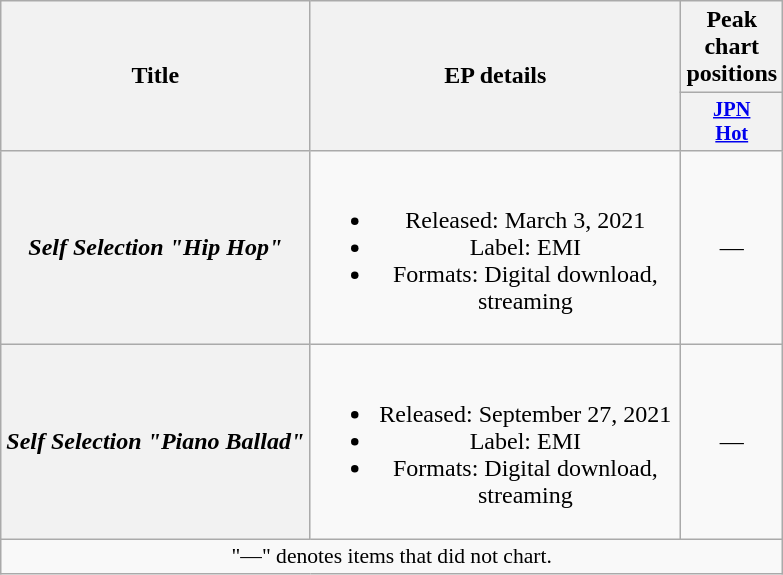<table class="wikitable plainrowheaders" style="text-align:center;" border="1">
<tr>
<th rowspan="2" scope="col">Title</th>
<th rowspan="2" scope="col" style="width:15em;">EP details</th>
<th>Peak chart positions</th>
</tr>
<tr>
<th scope="col" style="width:2.75em;font-size:85%;"><a href='#'>JPN<br>Hot</a></th>
</tr>
<tr>
<th scope="row"><em>Self Selection "Hip Hop"</em></th>
<td><br><ul><li>Released: March 3, 2021</li><li>Label: EMI</li><li>Formats: Digital download, streaming</li></ul></td>
<td>—</td>
</tr>
<tr>
<th scope="row"><em>Self Selection "Piano Ballad"</em></th>
<td><br><ul><li>Released: September 27, 2021</li><li>Label: EMI</li><li>Formats: Digital download, streaming</li></ul></td>
<td>—</td>
</tr>
<tr>
<td colspan="3" style="text-align:center; font-size:90%;">"—" denotes items that did not chart.</td>
</tr>
</table>
